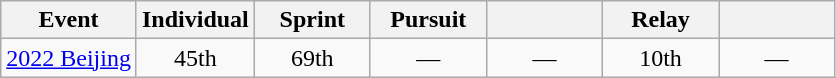<table class="wikitable" style="text-align: center;">
<tr ">
<th>Event</th>
<th style="width:70px;">Individual</th>
<th style="width:70px;">Sprint</th>
<th style="width:70px;">Pursuit</th>
<th style="width:70px;"></th>
<th style="width:70px;">Relay</th>
<th style="width:70px;"></th>
</tr>
<tr>
<td align="left"> <a href='#'>2022 Beijing</a></td>
<td>45th</td>
<td>69th</td>
<td>—</td>
<td>—</td>
<td>10th</td>
<td>—</td>
</tr>
</table>
